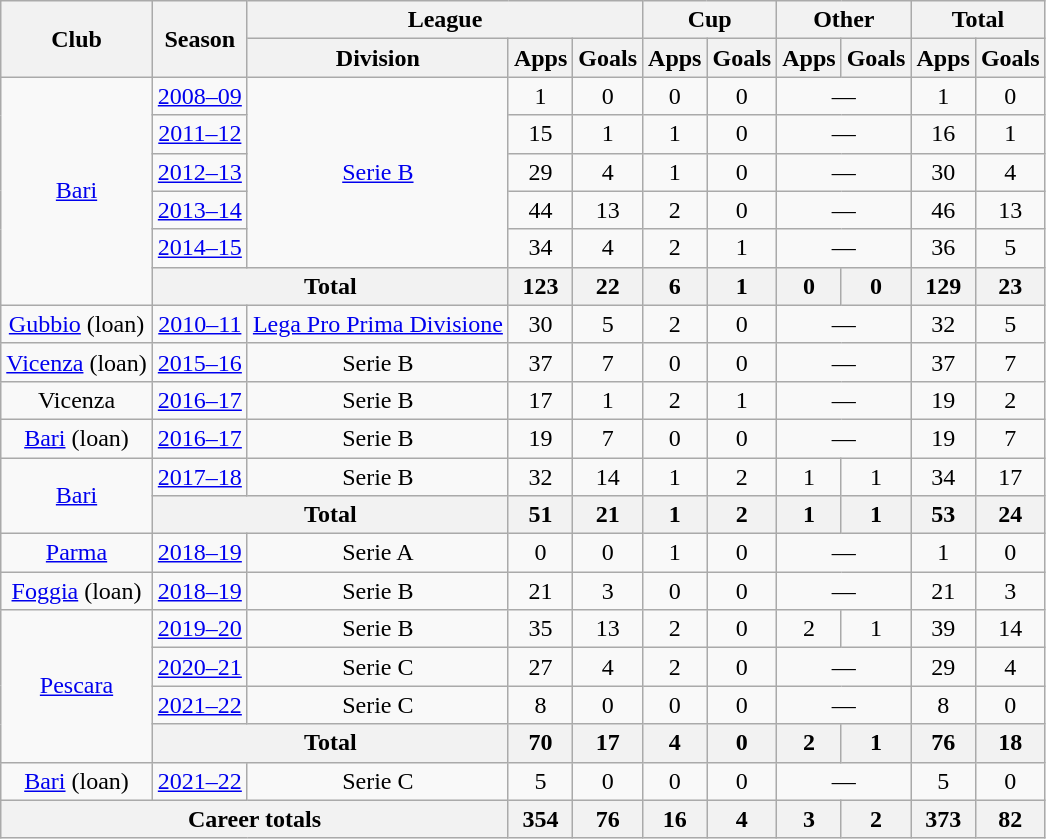<table class="wikitable" style="text-align: center">
<tr>
<th rowspan=2>Club</th>
<th rowspan=2>Season</th>
<th colspan=3>League</th>
<th colspan=2>Cup</th>
<th colspan=2>Other</th>
<th colspan=2>Total</th>
</tr>
<tr>
<th>Division</th>
<th>Apps</th>
<th>Goals</th>
<th>Apps</th>
<th>Goals</th>
<th>Apps</th>
<th>Goals</th>
<th>Apps</th>
<th>Goals</th>
</tr>
<tr>
<td rowspan=6><a href='#'>Bari</a></td>
<td><a href='#'>2008–09</a></td>
<td rowspan=5><a href='#'>Serie B</a></td>
<td>1</td>
<td>0</td>
<td>0</td>
<td>0</td>
<td colspan="2">—</td>
<td>1</td>
<td>0</td>
</tr>
<tr>
<td><a href='#'>2011–12</a></td>
<td>15</td>
<td>1</td>
<td>1</td>
<td>0</td>
<td colspan="2">—</td>
<td>16</td>
<td>1</td>
</tr>
<tr>
<td><a href='#'>2012–13</a></td>
<td>29</td>
<td>4</td>
<td>1</td>
<td>0</td>
<td colspan="2">—</td>
<td>30</td>
<td>4</td>
</tr>
<tr>
<td><a href='#'>2013–14</a></td>
<td>44</td>
<td>13</td>
<td>2</td>
<td>0</td>
<td colspan="2">—</td>
<td>46</td>
<td>13</td>
</tr>
<tr>
<td><a href='#'>2014–15</a></td>
<td>34</td>
<td>4</td>
<td>2</td>
<td>1</td>
<td colspan="2">—</td>
<td>36</td>
<td>5</td>
</tr>
<tr>
<th colspan=2>Total</th>
<th>123</th>
<th>22</th>
<th>6</th>
<th>1</th>
<th>0</th>
<th>0</th>
<th>129</th>
<th>23</th>
</tr>
<tr>
<td><a href='#'>Gubbio</a> (loan)</td>
<td><a href='#'>2010–11</a></td>
<td><a href='#'>Lega Pro Prima Divisione</a></td>
<td>30</td>
<td>5</td>
<td>2</td>
<td>0</td>
<td colspan="2">—</td>
<td>32</td>
<td>5</td>
</tr>
<tr>
<td><a href='#'>Vicenza</a> (loan)</td>
<td><a href='#'>2015–16</a></td>
<td>Serie B</td>
<td>37</td>
<td>7</td>
<td>0</td>
<td>0</td>
<td colspan="2">—</td>
<td>37</td>
<td>7</td>
</tr>
<tr>
<td>Vicenza</td>
<td><a href='#'>2016–17</a></td>
<td>Serie B</td>
<td>17</td>
<td>1</td>
<td>2</td>
<td>1</td>
<td colspan="2">—</td>
<td>19</td>
<td>2</td>
</tr>
<tr>
<td><a href='#'>Bari</a> (loan)</td>
<td><a href='#'>2016–17</a></td>
<td>Serie B</td>
<td>19</td>
<td>7</td>
<td>0</td>
<td>0</td>
<td colspan="2">—</td>
<td>19</td>
<td>7</td>
</tr>
<tr>
<td rowspan="2"><a href='#'>Bari</a></td>
<td><a href='#'>2017–18</a></td>
<td>Serie B</td>
<td>32</td>
<td>14</td>
<td>1</td>
<td>2</td>
<td>1</td>
<td>1</td>
<td>34</td>
<td>17</td>
</tr>
<tr>
<th colspan=2>Total</th>
<th>51</th>
<th>21</th>
<th>1</th>
<th>2</th>
<th>1</th>
<th>1</th>
<th>53</th>
<th>24</th>
</tr>
<tr>
<td><a href='#'>Parma</a></td>
<td><a href='#'>2018–19</a></td>
<td>Serie A</td>
<td>0</td>
<td>0</td>
<td>1</td>
<td>0</td>
<td colspan="2">—</td>
<td>1</td>
<td>0</td>
</tr>
<tr>
<td><a href='#'>Foggia</a> (loan)</td>
<td><a href='#'>2018–19</a></td>
<td>Serie B</td>
<td>21</td>
<td>3</td>
<td>0</td>
<td>0</td>
<td colspan="2">—</td>
<td>21</td>
<td>3</td>
</tr>
<tr>
<td rowspan=4><a href='#'>Pescara</a></td>
<td><a href='#'>2019–20</a></td>
<td>Serie B</td>
<td>35</td>
<td>13</td>
<td>2</td>
<td>0</td>
<td>2</td>
<td>1</td>
<td>39</td>
<td>14</td>
</tr>
<tr>
<td><a href='#'>2020–21</a></td>
<td>Serie C</td>
<td>27</td>
<td>4</td>
<td>2</td>
<td>0</td>
<td colspan="2">—</td>
<td>29</td>
<td>4</td>
</tr>
<tr>
<td><a href='#'>2021–22</a></td>
<td>Serie C</td>
<td>8</td>
<td>0</td>
<td>0</td>
<td>0</td>
<td colspan="2">—</td>
<td>8</td>
<td>0</td>
</tr>
<tr>
<th colspan=2>Total</th>
<th>70</th>
<th>17</th>
<th>4</th>
<th>0</th>
<th>2</th>
<th>1</th>
<th>76</th>
<th>18</th>
</tr>
<tr>
<td><a href='#'>Bari</a> (loan)</td>
<td><a href='#'>2021–22</a></td>
<td>Serie C</td>
<td>5</td>
<td>0</td>
<td>0</td>
<td>0</td>
<td colspan="2">—</td>
<td>5</td>
<td>0</td>
</tr>
<tr>
<th colspan=3>Career totals</th>
<th>354</th>
<th>76</th>
<th>16</th>
<th>4</th>
<th>3</th>
<th>2</th>
<th>373</th>
<th>82</th>
</tr>
</table>
